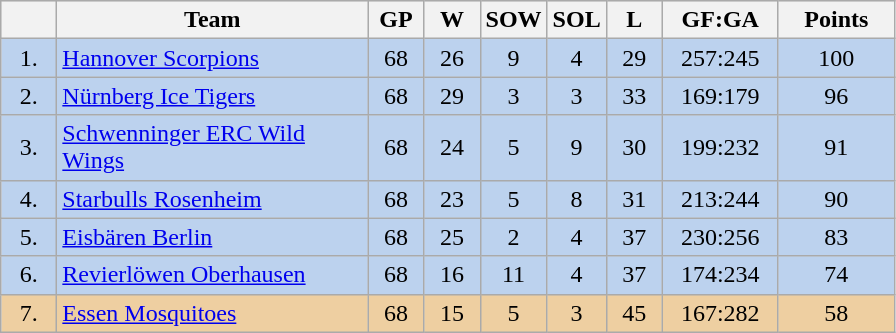<table class="wikitable">
<tr style="background:#e0e0e0;">
<th style="width:30px;"></th>
<th style="width:200px;">Team</th>
<th style="width:30px;">GP</th>
<th style="width:30px;">W</th>
<th style="width:30px;">SOW</th>
<th style="width:30px;">SOL</th>
<th style="width:30px;">L</th>
<th style="width:70px;">GF:GA</th>
<th style="width:70px;">Points</th>
</tr>
<tr style="background:#bcd2ee; text-align:center;">
<td>1.</td>
<td align="left"><a href='#'>Hannover Scorpions</a></td>
<td>68</td>
<td>26</td>
<td>9</td>
<td>4</td>
<td>29</td>
<td>257:245</td>
<td>100</td>
</tr>
<tr style="background:#bcd2ee; text-align:center;">
<td>2.</td>
<td align="left"><a href='#'>Nürnberg Ice Tigers</a></td>
<td>68</td>
<td>29</td>
<td>3</td>
<td>3</td>
<td>33</td>
<td>169:179</td>
<td>96</td>
</tr>
<tr style="background:#bcd2ee; text-align:center;">
<td>3.</td>
<td align="left"><a href='#'>Schwenninger ERC Wild Wings</a></td>
<td>68</td>
<td>24</td>
<td>5</td>
<td>9</td>
<td>30</td>
<td>199:232</td>
<td>91</td>
</tr>
<tr style="background:#bcd2ee; text-align:center;">
<td>4.</td>
<td align="left"><a href='#'>Starbulls Rosenheim</a></td>
<td>68</td>
<td>23</td>
<td>5</td>
<td>8</td>
<td>31</td>
<td>213:244</td>
<td>90</td>
</tr>
<tr style="background:#bcd2ee; text-align:center;">
<td>5.</td>
<td align="left"><a href='#'>Eisbären Berlin</a></td>
<td>68</td>
<td>25</td>
<td>2</td>
<td>4</td>
<td>37</td>
<td>230:256</td>
<td>83</td>
</tr>
<tr style="background:#bcd2ee; text-align:center;">
<td>6.</td>
<td align="left"><a href='#'>Revierlöwen Oberhausen</a></td>
<td>68</td>
<td>16</td>
<td>11</td>
<td>4</td>
<td>37</td>
<td>174:234</td>
<td>74</td>
</tr>
<tr style="background:#eecfa1; text-align:center;">
<td>7.</td>
<td align="left"><a href='#'>Essen Mosquitoes</a></td>
<td>68</td>
<td>15</td>
<td>5</td>
<td>3</td>
<td>45</td>
<td>167:282</td>
<td>58</td>
</tr>
</table>
